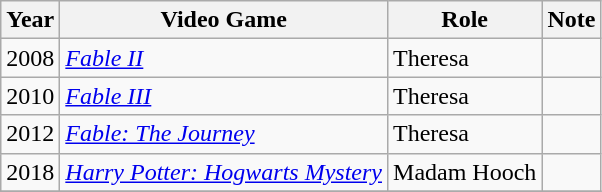<table class="wikitable">
<tr>
<th>Year</th>
<th>Video Game</th>
<th>Role</th>
<th>Note</th>
</tr>
<tr>
<td>2008</td>
<td><em><a href='#'>Fable II</a></em></td>
<td>Theresa</td>
<td></td>
</tr>
<tr>
<td>2010</td>
<td><em><a href='#'>Fable III</a></em></td>
<td>Theresa</td>
<td></td>
</tr>
<tr>
<td>2012</td>
<td><em><a href='#'>Fable: The Journey</a></em></td>
<td>Theresa</td>
<td></td>
</tr>
<tr>
<td>2018</td>
<td><em><a href='#'>Harry Potter: Hogwarts Mystery</a></em></td>
<td>Madam Hooch</td>
<td></td>
</tr>
<tr>
</tr>
</table>
